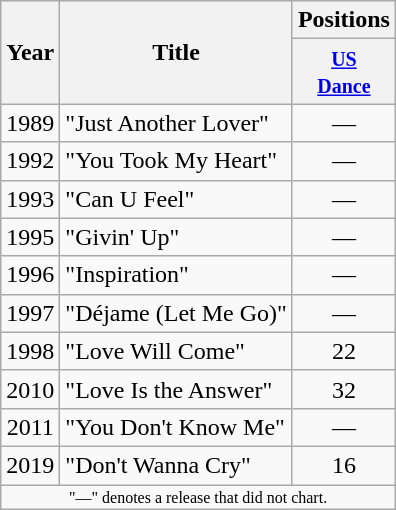<table class="wikitable">
<tr>
<th rowspan="2">Year</th>
<th rowspan="2">Title</th>
<th colspan="1">Positions</th>
</tr>
<tr>
<th width="40"><small><a href='#'>US<br>Dance</a></small><br></th>
</tr>
<tr>
<td Align = "center">1989</td>
<td Align = "left">"Just Another Lover"</td>
<td Align = "center">—</td>
</tr>
<tr>
<td Align = "center">1992</td>
<td Align = "left">"You Took My Heart"</td>
<td Align = "center">—</td>
</tr>
<tr>
<td Align = "center">1993</td>
<td Align = "left">"Can U Feel"</td>
<td Align = "center">—</td>
</tr>
<tr>
<td Align = "center">1995</td>
<td Align = "left">"Givin' Up"</td>
<td Align = "center">—</td>
</tr>
<tr>
<td Align = "center">1996</td>
<td Align = "left">"Inspiration"</td>
<td Align = "center">—</td>
</tr>
<tr>
<td Align = "center">1997</td>
<td Align = "left">"Déjame (Let Me Go)"</td>
<td Align = "center">—</td>
</tr>
<tr>
<td Align = "center">1998</td>
<td Align = "left">"Love Will Come"</td>
<td Align = "center">22</td>
</tr>
<tr>
<td Align = "center">2010</td>
<td Align = "left">"Love Is the Answer"</td>
<td Align = "center">32</td>
</tr>
<tr>
<td Align = "center">2011</td>
<td Align = "left">"You Don't Know Me"</td>
<td Align = "center">—</td>
</tr>
<tr>
<td align = "center">2019</td>
<td align = "left">"Don't Wanna Cry"</td>
<td align = "center">16</td>
</tr>
<tr>
<td align = "center" colspan = "16" style = "font-size: 8pt">"—" denotes a release that did not chart.</td>
</tr>
</table>
